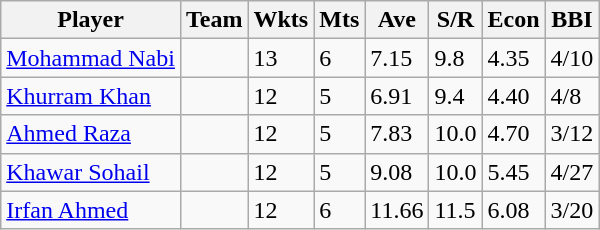<table class="wikitable">
<tr>
<th>Player</th>
<th>Team</th>
<th>Wkts</th>
<th>Mts</th>
<th>Ave</th>
<th>S/R</th>
<th>Econ</th>
<th>BBI</th>
</tr>
<tr>
<td><a href='#'>Mohammad Nabi</a></td>
<td></td>
<td>13</td>
<td>6</td>
<td>7.15</td>
<td>9.8</td>
<td>4.35</td>
<td>4/10</td>
</tr>
<tr>
<td><a href='#'>Khurram Khan</a></td>
<td></td>
<td>12</td>
<td>5</td>
<td>6.91</td>
<td>9.4</td>
<td>4.40</td>
<td>4/8</td>
</tr>
<tr>
<td><a href='#'>Ahmed Raza</a></td>
<td></td>
<td>12</td>
<td>5</td>
<td>7.83</td>
<td>10.0</td>
<td>4.70</td>
<td>3/12</td>
</tr>
<tr>
<td><a href='#'>Khawar Sohail</a></td>
<td></td>
<td>12</td>
<td>5</td>
<td>9.08</td>
<td>10.0</td>
<td>5.45</td>
<td>4/27</td>
</tr>
<tr>
<td><a href='#'>Irfan Ahmed</a></td>
<td></td>
<td>12</td>
<td>6</td>
<td>11.66</td>
<td>11.5</td>
<td>6.08</td>
<td>3/20</td>
</tr>
</table>
